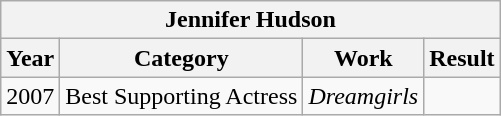<table class="wikitable">
<tr>
<th colspan="4">Jennifer Hudson</th>
</tr>
<tr>
<th>Year</th>
<th>Category</th>
<th>Work</th>
<th>Result</th>
</tr>
<tr>
<td>2007</td>
<td>Best Supporting Actress</td>
<td><em>Dreamgirls</em></td>
<td></td>
</tr>
</table>
